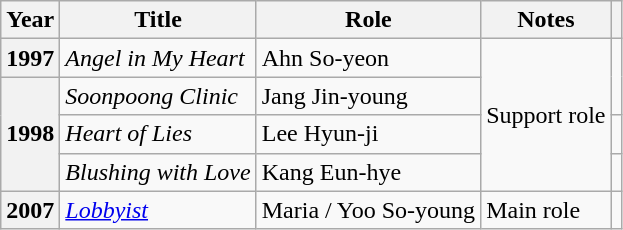<table class="wikitable plainrowheaders sortable">
<tr>
<th scope="col">Year</th>
<th scope="col">Title</th>
<th scope="col">Role</th>
<th scope="col">Notes</th>
<th scope="col" class="unsortable"></th>
</tr>
<tr>
<th scope="row">1997</th>
<td><em>Angel in My Heart</em></td>
<td>Ahn So-yeon</td>
<td rowspan="4">Support role</td>
<td rowspan="2" style="text-align:center"></td>
</tr>
<tr>
<th rowspan="3" scope="row">1998</th>
<td><em>Soonpoong Clinic</em></td>
<td>Jang Jin-young</td>
</tr>
<tr>
<td><em>Heart of Lies</em></td>
<td>Lee Hyun-ji</td>
<td style="text-align:center"></td>
</tr>
<tr>
<td><em>Blushing with Love</em></td>
<td>Kang Eun-hye</td>
<td style="text-align:center"></td>
</tr>
<tr>
<th scope="row">2007</th>
<td><em><a href='#'>Lobbyist</a></em></td>
<td>Maria / Yoo So-young</td>
<td>Main role</td>
<td style="text-align:center"></td>
</tr>
</table>
